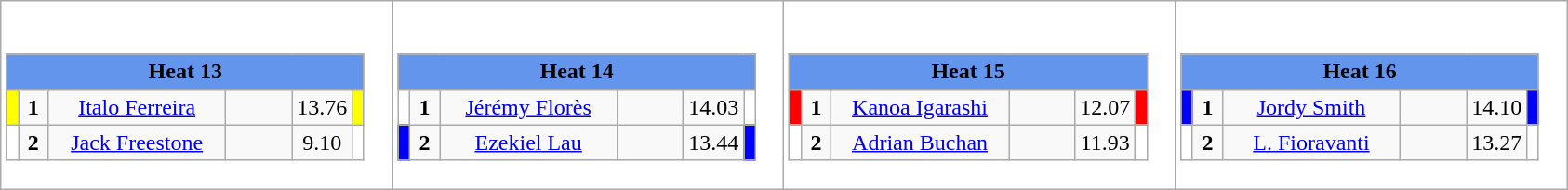<table class="wikitable" style="background:#fff;">
<tr>
<td><div><br><table class="wikitable">
<tr>
<td colspan="6"  style="text-align:center; background:#6495ed;"><strong>Heat 13</strong></td>
</tr>
<tr>
<td style="width:01px; background: #ff0;"></td>
<td style="width:14px; text-align:center;"><strong>1</strong></td>
<td style="width:120px; text-align:center;"><a href='#'>Italo Ferreira</a></td>
<td style="width:40px; text-align:center;"></td>
<td style="width:20px; text-align:center;">13.76</td>
<td style="width:01px; background: #ff0;"></td>
</tr>
<tr>
<td style="width:01px; background: #fff;"></td>
<td style="width:14px; text-align:center;"><strong>2</strong></td>
<td style="width:120px; text-align:center;"><a href='#'>Jack Freestone</a></td>
<td style="width:40px; text-align:center;"></td>
<td style="width:20px; text-align:center;">9.10</td>
<td style="width:01px; background: #fff;"></td>
</tr>
</table>
</div></td>
<td><div><br><table class="wikitable">
<tr>
<td colspan="6"  style="text-align:center; background:#6495ed;"><strong>Heat 14</strong></td>
</tr>
<tr>
<td style="width:01px; background: #fff;"></td>
<td style="width:14px; text-align:center;"><strong>1</strong></td>
<td style="width:120px; text-align:center;"><a href='#'>Jérémy Florès</a></td>
<td style="width:40px; text-align:center;"></td>
<td style="width:20px; text-align:center;">14.03</td>
<td style="width:01px; background: #fff;"></td>
</tr>
<tr>
<td style="width:01px; background: #00f;"></td>
<td style="width:14px; text-align:center;"><strong>2</strong></td>
<td style="width:120px; text-align:center;"><a href='#'>Ezekiel Lau</a></td>
<td style="width:40px; text-align:center;"></td>
<td style="width:20px; text-align:center;">13.44</td>
<td style="width:01px; background: #00f;"></td>
</tr>
</table>
</div></td>
<td><div><br><table class="wikitable">
<tr>
<td colspan="6"  style="text-align:center; background:#6495ed;"><strong>Heat 15</strong></td>
</tr>
<tr>
<td style="width:01px; background: #f00;"></td>
<td style="width:14px; text-align:center;"><strong>1</strong></td>
<td style="width:120px; text-align:center;"><a href='#'>Kanoa Igarashi</a></td>
<td style="width:40px; text-align:center;"></td>
<td style="width:20px; text-align:center;">12.07</td>
<td style="width:01px; background: #f00;"></td>
</tr>
<tr>
<td style="width:01px; background: #fff;"></td>
<td style="width:14px; text-align:center;"><strong>2</strong></td>
<td style="width:120px; text-align:center;"><a href='#'>Adrian Buchan</a></td>
<td style="width:40px; text-align:center;"></td>
<td style="width:20px; text-align:center;">11.93</td>
<td style="width:01px; background: #fff;"></td>
</tr>
</table>
</div></td>
<td><div><br><table class="wikitable">
<tr>
<td colspan="6"  style="text-align:center; background:#6495ed;"><strong>Heat 16</strong></td>
</tr>
<tr>
<td style="width:01px; background: #00f;"></td>
<td style="width:14px; text-align:center;"><strong>1</strong></td>
<td style="width:120px; text-align:center;"><a href='#'>Jordy Smith</a></td>
<td style="width:40px; text-align:center;"></td>
<td style="width:20px; text-align:center;">14.10</td>
<td style="width:01px; background: #00f;"></td>
</tr>
<tr>
<td style="width:01px; background: #fff;"></td>
<td style="width:14px; text-align:center;"><strong>2</strong></td>
<td style="width:120px; text-align:center;"><a href='#'>L. Fioravanti</a></td>
<td style="width:40px; text-align:center;"></td>
<td style="width:20px; text-align:center;">13.27</td>
<td style="width:01px; background: #fff;"></td>
</tr>
</table>
</div></td>
</tr>
</table>
